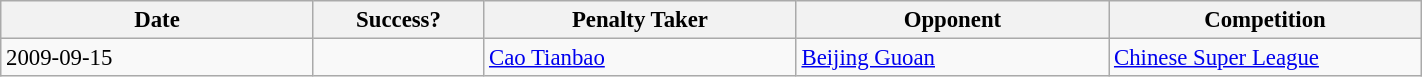<table class="wikitable" style="font-size:95%; width:75%">
<tr>
<th width=22%>Date</th>
<th width=12%>Success?</th>
<th width=22%>Penalty Taker</th>
<th width=22%>Opponent</th>
<th width=22%>Competition</th>
</tr>
<tr>
<td>2009-09-15</td>
<td></td>
<td> <a href='#'>Cao Tianbao</a></td>
<td><a href='#'>Beijing Guoan</a></td>
<td><a href='#'>Chinese Super League</a></td>
</tr>
</table>
